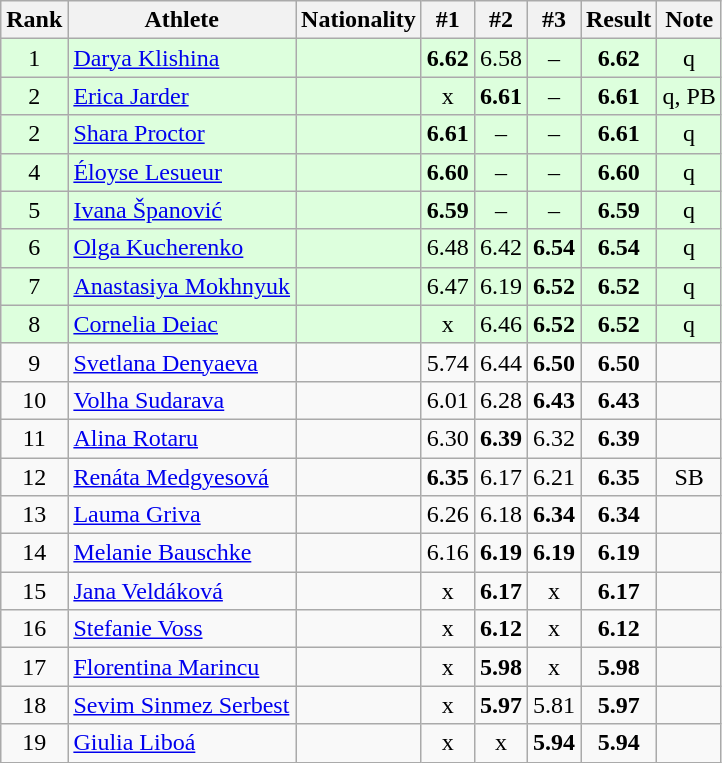<table class="wikitable sortable" style="text-align:center">
<tr>
<th>Rank</th>
<th>Athlete</th>
<th>Nationality</th>
<th>#1</th>
<th>#2</th>
<th>#3</th>
<th>Result</th>
<th>Note</th>
</tr>
<tr bgcolor=ddffdd>
<td>1</td>
<td align=left><a href='#'>Darya Klishina</a></td>
<td align=left></td>
<td><strong>6.62</strong></td>
<td>6.58</td>
<td>–</td>
<td><strong>6.62</strong></td>
<td>q</td>
</tr>
<tr bgcolor=ddffdd>
<td>2</td>
<td align=left><a href='#'>Erica Jarder</a></td>
<td align=left></td>
<td>x</td>
<td><strong>6.61</strong></td>
<td>–</td>
<td><strong>6.61</strong></td>
<td>q, PB</td>
</tr>
<tr bgcolor=ddffdd>
<td>2</td>
<td align=left><a href='#'>Shara Proctor</a></td>
<td align=left></td>
<td><strong>6.61</strong></td>
<td>–</td>
<td>–</td>
<td><strong>6.61</strong></td>
<td>q</td>
</tr>
<tr bgcolor=ddffdd>
<td>4</td>
<td align=left><a href='#'>Éloyse Lesueur</a></td>
<td align=left></td>
<td><strong>6.60</strong></td>
<td>–</td>
<td>–</td>
<td><strong>6.60</strong></td>
<td>q</td>
</tr>
<tr bgcolor=ddffdd>
<td>5</td>
<td align=left><a href='#'>Ivana Španović</a></td>
<td align=left></td>
<td><strong>6.59</strong></td>
<td>–</td>
<td>–</td>
<td><strong>6.59</strong></td>
<td>q</td>
</tr>
<tr bgcolor=ddffdd>
<td>6</td>
<td align=left><a href='#'>Olga Kucherenko</a></td>
<td align=left></td>
<td>6.48</td>
<td>6.42</td>
<td><strong>6.54</strong></td>
<td><strong>6.54</strong></td>
<td>q</td>
</tr>
<tr bgcolor=ddffdd>
<td>7</td>
<td align=left><a href='#'>Anastasiya Mokhnyuk</a></td>
<td align=left></td>
<td>6.47</td>
<td>6.19</td>
<td><strong>6.52</strong></td>
<td><strong>6.52</strong></td>
<td>q</td>
</tr>
<tr bgcolor=ddffdd>
<td>8</td>
<td align=left><a href='#'>Cornelia Deiac</a></td>
<td align=left></td>
<td>x</td>
<td>6.46</td>
<td><strong>6.52</strong></td>
<td><strong>6.52</strong></td>
<td>q</td>
</tr>
<tr>
<td>9</td>
<td align=left><a href='#'>Svetlana Denyaeva</a></td>
<td align=left></td>
<td>5.74</td>
<td>6.44</td>
<td><strong>6.50</strong></td>
<td><strong>6.50</strong></td>
<td></td>
</tr>
<tr>
<td>10</td>
<td align=left><a href='#'>Volha Sudarava</a></td>
<td align=left></td>
<td>6.01</td>
<td>6.28</td>
<td><strong>6.43</strong></td>
<td><strong>6.43</strong></td>
<td></td>
</tr>
<tr>
<td>11</td>
<td align=left><a href='#'>Alina Rotaru</a></td>
<td align=left></td>
<td>6.30</td>
<td><strong>6.39</strong></td>
<td>6.32</td>
<td><strong>6.39</strong></td>
<td></td>
</tr>
<tr>
<td>12</td>
<td align=left><a href='#'>Renáta Medgyesová</a></td>
<td align=left></td>
<td><strong>6.35</strong></td>
<td>6.17</td>
<td>6.21</td>
<td><strong>6.35</strong></td>
<td>SB</td>
</tr>
<tr>
<td>13</td>
<td align=left><a href='#'>Lauma Griva</a></td>
<td align=left></td>
<td>6.26</td>
<td>6.18</td>
<td><strong>6.34</strong></td>
<td><strong>6.34</strong></td>
<td></td>
</tr>
<tr>
<td>14</td>
<td align=left><a href='#'>Melanie Bauschke</a></td>
<td align=left></td>
<td>6.16</td>
<td><strong>6.19</strong></td>
<td><strong>6.19</strong></td>
<td><strong>6.19</strong></td>
<td></td>
</tr>
<tr>
<td>15</td>
<td align=left><a href='#'>Jana Veldáková</a></td>
<td align=left></td>
<td>x</td>
<td><strong>6.17</strong></td>
<td>x</td>
<td><strong>6.17</strong></td>
<td></td>
</tr>
<tr>
<td>16</td>
<td align=left><a href='#'>Stefanie Voss</a></td>
<td align=left></td>
<td>x</td>
<td><strong>6.12</strong></td>
<td>x</td>
<td><strong>6.12</strong></td>
<td></td>
</tr>
<tr>
<td>17</td>
<td align=left><a href='#'>Florentina Marincu</a></td>
<td align=left></td>
<td>x</td>
<td><strong>5.98</strong></td>
<td>x</td>
<td><strong>5.98</strong></td>
<td></td>
</tr>
<tr>
<td>18</td>
<td align=left><a href='#'>Sevim Sinmez Serbest</a></td>
<td align=left></td>
<td>x</td>
<td><strong>5.97</strong></td>
<td>5.81</td>
<td><strong>5.97</strong></td>
<td></td>
</tr>
<tr>
<td>19</td>
<td align=left><a href='#'>Giulia Liboá</a></td>
<td align=left></td>
<td>x</td>
<td>x</td>
<td><strong>5.94</strong></td>
<td><strong>5.94</strong></td>
<td></td>
</tr>
</table>
